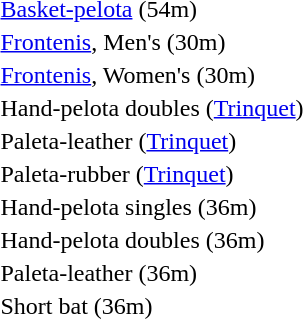<table>
<tr>
<td><a href='#'>Basket-pelota</a> (54m)</td>
<td></td>
<td></td>
<td></td>
</tr>
<tr>
<td><a href='#'>Frontenis</a>, Men's (30m)</td>
<td></td>
<td></td>
<td></td>
</tr>
<tr>
<td><a href='#'>Frontenis</a>, Women's (30m)</td>
<td></td>
<td></td>
<td></td>
</tr>
<tr>
<td>Hand-pelota doubles (<a href='#'>Trinquet</a>)</td>
<td></td>
<td></td>
<td></td>
</tr>
<tr>
<td>Paleta-leather (<a href='#'>Trinquet</a>)</td>
<td></td>
<td></td>
<td></td>
</tr>
<tr>
<td>Paleta-rubber (<a href='#'>Trinquet</a>)</td>
<td></td>
<td></td>
<td></td>
</tr>
<tr>
<td>Hand-pelota singles (36m)</td>
<td></td>
<td></td>
<td></td>
</tr>
<tr>
<td>Hand-pelota doubles (36m)</td>
<td></td>
<td></td>
<td></td>
</tr>
<tr>
<td>Paleta-leather (36m)</td>
<td></td>
<td></td>
<td></td>
</tr>
<tr>
<td>Short bat (36m)</td>
<td></td>
<td></td>
<td></td>
</tr>
<tr>
</tr>
</table>
